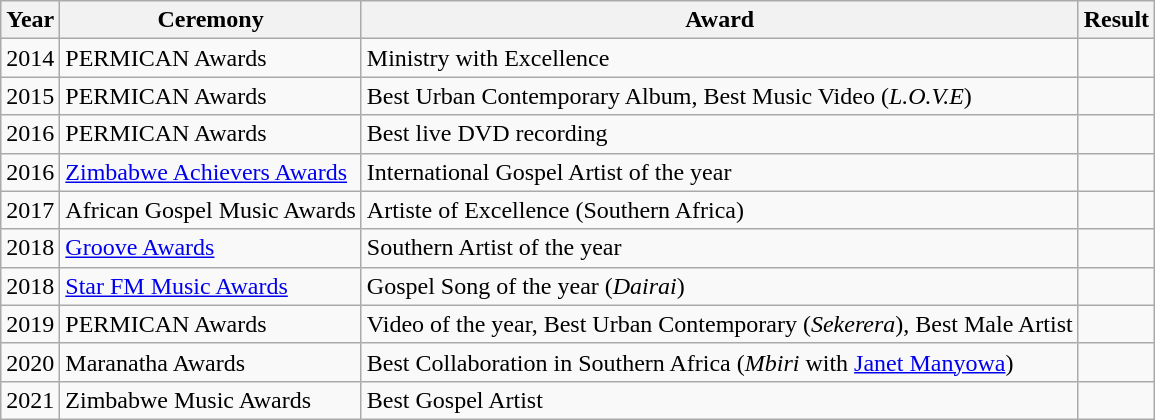<table class="wikitable">
<tr>
<th>Year</th>
<th>Ceremony</th>
<th>Award</th>
<th>Result</th>
</tr>
<tr>
<td>2014</td>
<td>PERMICAN Awards</td>
<td>Ministry with Excellence</td>
<td></td>
</tr>
<tr>
<td>2015</td>
<td>PERMICAN Awards</td>
<td>Best Urban Contemporary Album, Best Music Video (<em>L.O.V.E</em>)</td>
<td></td>
</tr>
<tr>
<td>2016</td>
<td>PERMICAN Awards</td>
<td>Best live DVD recording</td>
<td></td>
</tr>
<tr>
<td>2016</td>
<td><a href='#'>Zimbabwe Achievers Awards</a></td>
<td>International Gospel Artist of the year</td>
<td></td>
</tr>
<tr>
<td>2017</td>
<td>African Gospel Music Awards</td>
<td>Artiste of Excellence (Southern Africa)</td>
<td></td>
</tr>
<tr>
<td>2018</td>
<td><a href='#'>Groove Awards</a></td>
<td>Southern Artist of the year</td>
<td></td>
</tr>
<tr>
<td>2018</td>
<td><a href='#'>Star FM Music Awards</a></td>
<td>Gospel Song of the year (<em>Dairai</em>)</td>
<td></td>
</tr>
<tr>
<td>2019</td>
<td>PERMICAN Awards</td>
<td>Video of the year, Best Urban Contemporary (<em>Sekerera</em>), Best Male Artist</td>
<td></td>
</tr>
<tr>
<td>2020</td>
<td>Maranatha Awards</td>
<td>Best Collaboration in Southern Africa (<em>Mbiri</em> with <a href='#'>Janet Manyowa</a>)</td>
<td></td>
</tr>
<tr>
<td>2021</td>
<td>Zimbabwe Music Awards</td>
<td>Best Gospel Artist</td>
<td></td>
</tr>
</table>
